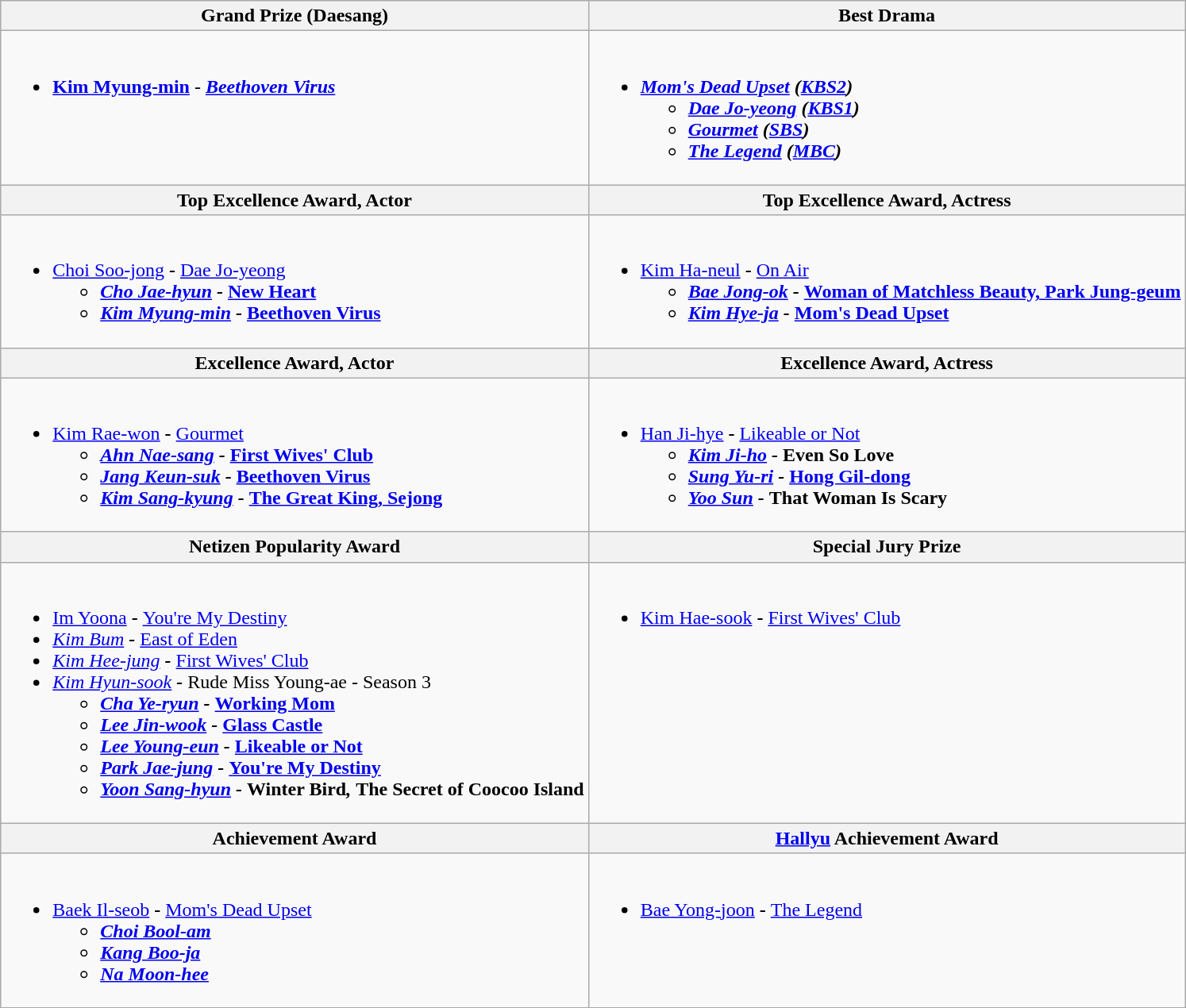<table class="wikitable">
<tr>
<th style="width="50%">Grand Prize (Daesang)</th>
<th style="width="50%">Best Drama</th>
</tr>
<tr>
<td valign="top"><br><ul><li><strong><a href='#'>Kim Myung-min</a></strong> - <strong><em><a href='#'>Beethoven Virus</a></em></strong></li></ul></td>
<td valign="top"><br><ul><li><strong><em><a href='#'>Mom's Dead Upset</a><em> (<a href='#'>KBS2</a>)<strong><ul><li></em><a href='#'>Dae Jo-yeong</a><em> (<a href='#'>KBS1</a>)</li><li></em><a href='#'>Gourmet</a><em> (<a href='#'>SBS</a>)</li><li></em><a href='#'>The Legend</a><em> (<a href='#'>MBC</a>)</li></ul></li></ul></td>
</tr>
<tr>
<th style="width="50%">Top Excellence Award, Actor</th>
<th style="width="50%">Top Excellence Award, Actress</th>
</tr>
<tr>
<td valign="top"><br><ul><li></strong><a href='#'>Choi Soo-jong</a><strong> - </em></strong><a href='#'>Dae Jo-yeong</a><strong><em><ul><li><a href='#'>Cho Jae-hyun</a> - </em><a href='#'>New Heart</a><em></li><li><a href='#'>Kim Myung-min</a> - </em><a href='#'>Beethoven Virus</a><em></li></ul></li></ul></td>
<td valign="top"><br><ul><li></strong><a href='#'>Kim Ha-neul</a><strong> - </em></strong><a href='#'>On Air</a><strong><em><ul><li><a href='#'>Bae Jong-ok</a> - </em><a href='#'>Woman of Matchless Beauty, Park Jung-geum</a><em></li><li><a href='#'>Kim Hye-ja</a> - </em><a href='#'>Mom's Dead Upset</a><em></li></ul></li></ul></td>
</tr>
<tr>
<th style="width="50%">Excellence Award, Actor</th>
<th style="width="50%">Excellence Award, Actress</th>
</tr>
<tr>
<td valign="top"><br><ul><li></strong><a href='#'>Kim Rae-won</a><strong> - </em></strong><a href='#'>Gourmet</a><strong><em><ul><li><a href='#'>Ahn Nae-sang</a> - </em><a href='#'>First Wives' Club</a><em></li><li><a href='#'>Jang Keun-suk</a> - </em><a href='#'>Beethoven Virus</a><em></li><li><a href='#'>Kim Sang-kyung</a> - </em><a href='#'>The Great King, Sejong</a><em></li></ul></li></ul></td>
<td valign="top"><br><ul><li></strong><a href='#'>Han Ji-hye</a><strong> - </em></strong><a href='#'>Likeable or Not</a><strong><em><ul><li><a href='#'>Kim Ji-ho</a> - </em>Even So Love<em></li><li><a href='#'>Sung Yu-ri</a> - </em><a href='#'>Hong Gil-dong</a><em></li><li><a href='#'>Yoo Sun</a> - </em>That Woman Is Scary<em></li></ul></li></ul></td>
</tr>
<tr>
<th style="width="50%">Netizen Popularity Award</th>
<th style="width="50%">Special Jury Prize</th>
</tr>
<tr>
<td valign="top"><br><ul><li></strong><a href='#'>Im Yoona</a><strong> - </em></strong><a href='#'>You're My Destiny</a><strong><em></li><li></strong><a href='#'>Kim Bum</a><strong> - </em></strong><a href='#'>East of Eden</a><strong><em></li><li></strong><a href='#'>Kim Hee-jung</a><strong> - </em></strong><a href='#'>First Wives' Club</a><strong><em></li><li></strong><a href='#'>Kim Hyun-sook</a><strong> - </em></strong>Rude Miss Young-ae - Season 3<strong><em><ul><li><a href='#'>Cha Ye-ryun</a> - </em><a href='#'>Working Mom</a><em></li><li><a href='#'>Lee Jin-wook</a> - </em><a href='#'>Glass Castle</a><em></li><li><a href='#'>Lee Young-eun</a> - </em><a href='#'>Likeable or Not</a><em></li><li><a href='#'>Park Jae-jung</a> - </em><a href='#'>You're My Destiny</a><em></li><li><a href='#'>Yoon Sang-hyun</a> - </em>Winter Bird<em>, </em>The Secret of Coocoo Island<em></li></ul></li></ul></td>
<td valign="top"><br><ul><li></strong><a href='#'>Kim Hae-sook</a><strong> - </em></strong><a href='#'>First Wives' Club</a><strong><em></li></ul></td>
</tr>
<tr>
<th style="width="50%">Achievement Award</th>
<th style="width="50%"><a href='#'>Hallyu</a> Achievement Award</th>
</tr>
<tr>
<td valign="top"><br><ul><li></strong><a href='#'>Baek Il-seob</a><strong> - </em></strong><a href='#'>Mom's Dead Upset</a><strong><em><ul><li><a href='#'>Choi Bool-am</a></li><li><a href='#'>Kang Boo-ja</a></li><li><a href='#'>Na Moon-hee</a></li></ul></li></ul></td>
<td valign="top"><br><ul><li></strong><a href='#'>Bae Yong-joon</a><strong> - </em></strong><a href='#'>The Legend</a><strong><em></li></ul></td>
</tr>
<tr>
</tr>
</table>
